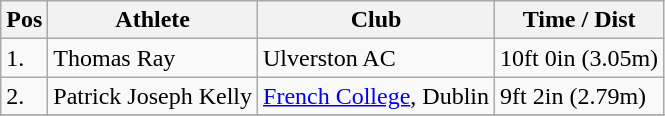<table class="wikitable">
<tr>
<th>Pos</th>
<th>Athlete</th>
<th>Club</th>
<th>Time / Dist</th>
</tr>
<tr>
<td>1.</td>
<td>Thomas Ray</td>
<td>Ulverston AC</td>
<td>10ft 0in (3.05m)</td>
</tr>
<tr>
<td>2.</td>
<td>Patrick Joseph Kelly</td>
<td><a href='#'>French College</a>, Dublin</td>
<td>9ft 2in (2.79m)</td>
</tr>
<tr>
</tr>
</table>
